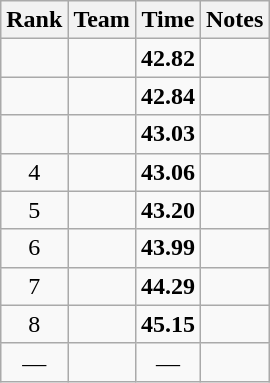<table class="wikitable sortable" style="text-align:center">
<tr>
<th>Rank</th>
<th>Team</th>
<th>Time</th>
<th>Notes</th>
</tr>
<tr>
<td></td>
<td></td>
<td><strong>42.82</strong></td>
<td></td>
</tr>
<tr>
<td></td>
<td></td>
<td><strong>42.84</strong></td>
<td></td>
</tr>
<tr>
<td></td>
<td></td>
<td><strong>43.03</strong></td>
<td></td>
</tr>
<tr>
<td>4</td>
<td></td>
<td><strong>43.06</strong></td>
<td></td>
</tr>
<tr>
<td>5</td>
<td></td>
<td><strong>43.20</strong></td>
<td></td>
</tr>
<tr>
<td>6</td>
<td></td>
<td><strong>43.99</strong></td>
<td></td>
</tr>
<tr>
<td>7</td>
<td></td>
<td><strong>44.29</strong></td>
<td></td>
</tr>
<tr>
<td>8</td>
<td></td>
<td><strong>45.15</strong></td>
<td></td>
</tr>
<tr>
<td data-sort-value=9>—</td>
<td></td>
<td>—</td>
<td></td>
</tr>
</table>
